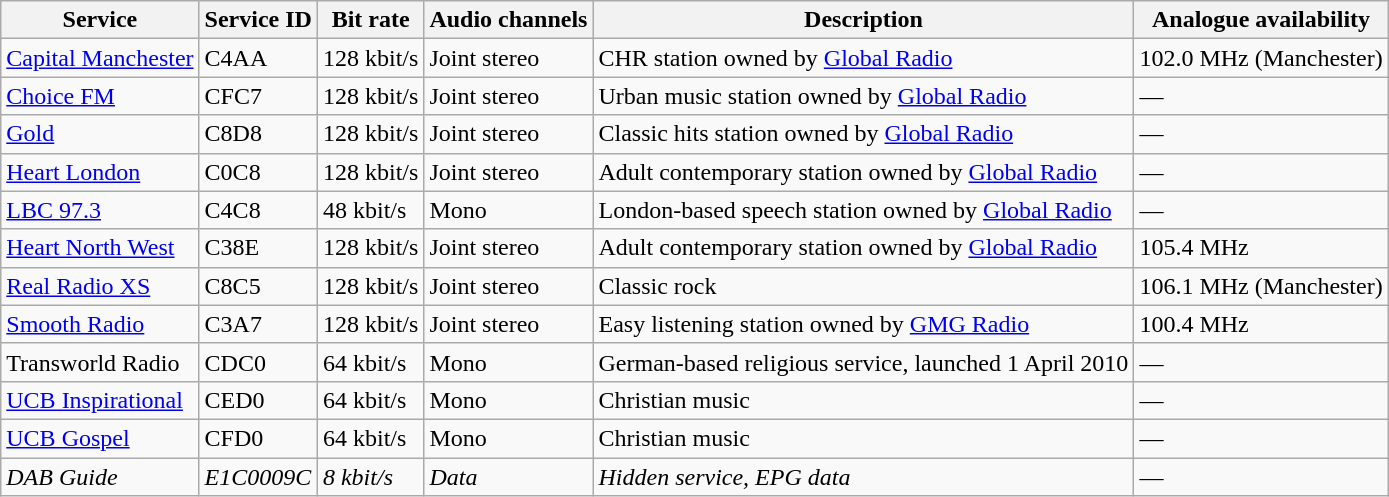<table class="wikitable sortable">
<tr>
<th>Service</th>
<th>Service ID</th>
<th>Bit rate</th>
<th>Audio channels</th>
<th>Description</th>
<th>Analogue availability</th>
</tr>
<tr>
<td><a href='#'>Capital Manchester</a></td>
<td>C4AA</td>
<td>128 kbit/s</td>
<td>Joint stereo</td>
<td>CHR station owned by <a href='#'>Global Radio</a></td>
<td>102.0 MHz (Manchester)</td>
</tr>
<tr>
<td><a href='#'>Choice FM</a></td>
<td>CFC7</td>
<td>128 kbit/s</td>
<td>Joint stereo</td>
<td>Urban music station owned by <a href='#'>Global Radio</a></td>
<td>—</td>
</tr>
<tr>
<td><a href='#'>Gold</a></td>
<td>C8D8</td>
<td>128 kbit/s</td>
<td>Joint stereo</td>
<td>Classic hits station owned by <a href='#'>Global Radio</a></td>
<td>—</td>
</tr>
<tr>
<td><a href='#'>Heart London</a></td>
<td>C0C8</td>
<td>128 kbit/s</td>
<td>Joint stereo</td>
<td>Adult contemporary station owned by <a href='#'>Global Radio</a></td>
<td>—</td>
</tr>
<tr>
<td><a href='#'>LBC 97.3</a></td>
<td>C4C8</td>
<td>48 kbit/s</td>
<td>Mono</td>
<td>London-based speech station owned by <a href='#'>Global Radio</a></td>
<td>—</td>
</tr>
<tr>
<td><a href='#'>Heart North West</a></td>
<td>C38E</td>
<td>128 kbit/s</td>
<td>Joint stereo</td>
<td>Adult contemporary station owned by <a href='#'>Global Radio</a></td>
<td>105.4 MHz</td>
</tr>
<tr>
<td><a href='#'>Real Radio XS</a></td>
<td>C8C5</td>
<td>128 kbit/s</td>
<td>Joint stereo</td>
<td>Classic rock</td>
<td>106.1 MHz (Manchester)</td>
</tr>
<tr>
<td><a href='#'>Smooth Radio</a></td>
<td>C3A7</td>
<td>128 kbit/s</td>
<td>Joint stereo</td>
<td>Easy listening station owned by <a href='#'>GMG Radio</a></td>
<td>100.4 MHz</td>
</tr>
<tr>
<td>Transworld Radio</td>
<td>CDC0</td>
<td>64 kbit/s</td>
<td>Mono</td>
<td>German-based religious service, launched 1 April 2010</td>
<td>—</td>
</tr>
<tr>
<td><a href='#'>UCB Inspirational</a></td>
<td>CED0</td>
<td>64 kbit/s</td>
<td>Mono</td>
<td>Christian music</td>
<td>—</td>
</tr>
<tr>
<td><a href='#'>UCB Gospel</a></td>
<td>CFD0</td>
<td>64 kbit/s</td>
<td>Mono</td>
<td>Christian music</td>
<td>—</td>
</tr>
<tr>
<td><em>DAB Guide</em></td>
<td><em>E1C0009C</em></td>
<td><em>8 kbit/s</em></td>
<td><em>Data</em></td>
<td><em>Hidden service, EPG data</em></td>
<td>—</td>
</tr>
</table>
